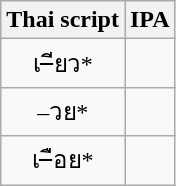<table class="wikitable" style="text-align:center">
<tr>
<th>Thai script</th>
<th>IPA</th>
</tr>
<tr>
<td>เ–ียว*</td>
<td></td>
</tr>
<tr>
<td>–วย*</td>
<td></td>
</tr>
<tr>
<td>เ–ือย*</td>
<td></td>
</tr>
</table>
